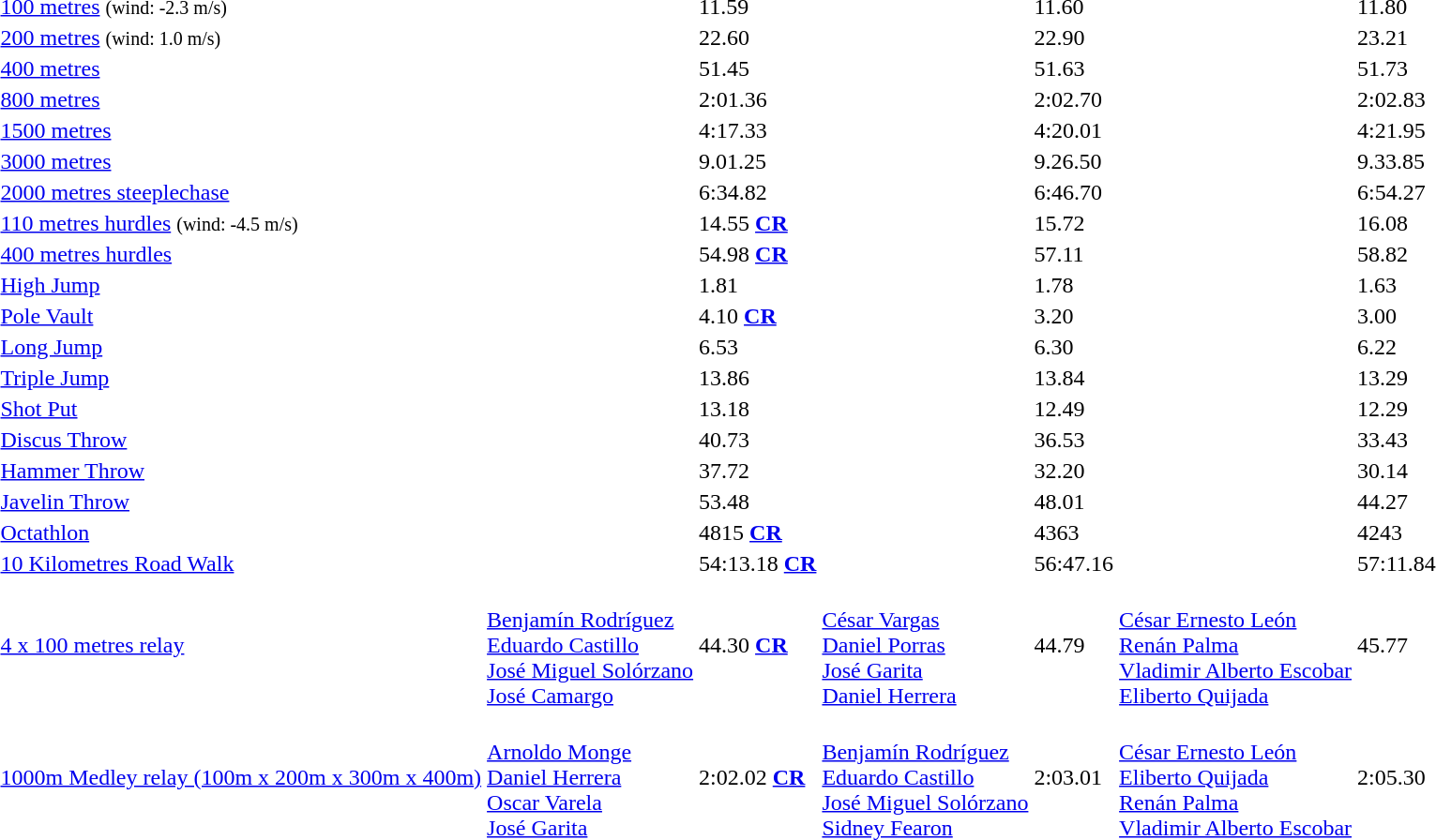<table>
<tr>
<td><a href='#'>100 metres</a> <small>(wind: -2.3 m/s)</small></td>
<td></td>
<td>11.59</td>
<td></td>
<td>11.60</td>
<td></td>
<td>11.80</td>
</tr>
<tr>
<td><a href='#'>200 metres</a> <small>(wind: 1.0 m/s)</small></td>
<td></td>
<td>22.60</td>
<td></td>
<td>22.90</td>
<td></td>
<td>23.21</td>
</tr>
<tr>
<td><a href='#'>400 metres</a></td>
<td></td>
<td>51.45</td>
<td></td>
<td>51.63</td>
<td></td>
<td>51.73</td>
</tr>
<tr>
<td><a href='#'>800 metres</a></td>
<td></td>
<td>2:01.36</td>
<td></td>
<td>2:02.70</td>
<td></td>
<td>2:02.83</td>
</tr>
<tr>
<td><a href='#'>1500 metres</a></td>
<td></td>
<td>4:17.33</td>
<td></td>
<td>4:20.01</td>
<td></td>
<td>4:21.95</td>
</tr>
<tr>
<td><a href='#'>3000 metres</a></td>
<td></td>
<td>9.01.25</td>
<td></td>
<td>9.26.50</td>
<td></td>
<td>9.33.85</td>
</tr>
<tr>
<td><a href='#'>2000 metres steeplechase</a></td>
<td></td>
<td>6:34.82</td>
<td></td>
<td>6:46.70</td>
<td></td>
<td>6:54.27</td>
</tr>
<tr>
<td><a href='#'>110 metres hurdles</a> <small>(wind: -4.5 m/s)</small></td>
<td></td>
<td>14.55 <strong><a href='#'>CR</a></strong></td>
<td></td>
<td>15.72</td>
<td></td>
<td>16.08</td>
</tr>
<tr>
<td><a href='#'>400 metres hurdles</a></td>
<td></td>
<td>54.98 <strong><a href='#'>CR</a></strong></td>
<td></td>
<td>57.11</td>
<td></td>
<td>58.82</td>
</tr>
<tr>
<td><a href='#'>High Jump</a></td>
<td></td>
<td>1.81</td>
<td></td>
<td>1.78</td>
<td></td>
<td>1.63</td>
</tr>
<tr>
<td><a href='#'>Pole Vault</a></td>
<td></td>
<td>4.10 <strong><a href='#'>CR</a></strong></td>
<td></td>
<td>3.20</td>
<td></td>
<td>3.00</td>
</tr>
<tr>
<td><a href='#'>Long Jump</a></td>
<td></td>
<td>6.53</td>
<td></td>
<td>6.30</td>
<td></td>
<td>6.22</td>
</tr>
<tr>
<td><a href='#'>Triple Jump</a></td>
<td></td>
<td>13.86</td>
<td></td>
<td>13.84</td>
<td></td>
<td>13.29</td>
</tr>
<tr>
<td><a href='#'>Shot Put</a></td>
<td></td>
<td>13.18</td>
<td></td>
<td>12.49</td>
<td></td>
<td>12.29</td>
</tr>
<tr>
<td><a href='#'>Discus Throw</a></td>
<td></td>
<td>40.73</td>
<td></td>
<td>36.53</td>
<td></td>
<td>33.43</td>
</tr>
<tr>
<td><a href='#'>Hammer Throw</a></td>
<td></td>
<td>37.72</td>
<td></td>
<td>32.20</td>
<td></td>
<td>30.14</td>
</tr>
<tr>
<td><a href='#'>Javelin Throw</a></td>
<td></td>
<td>53.48</td>
<td></td>
<td>48.01</td>
<td></td>
<td>44.27</td>
</tr>
<tr>
<td><a href='#'>Octathlon</a></td>
<td></td>
<td>4815 <strong><a href='#'>CR</a></strong></td>
<td></td>
<td>4363</td>
<td></td>
<td>4243</td>
</tr>
<tr>
<td><a href='#'>10 Kilometres Road Walk</a></td>
<td></td>
<td>54:13.18 <strong><a href='#'>CR</a></strong></td>
<td></td>
<td>56:47.16</td>
<td></td>
<td>57:11.84</td>
</tr>
<tr>
<td><a href='#'>4 x 100 metres relay</a></td>
<td> <br> <a href='#'>Benjamín Rodríguez</a> <br> <a href='#'>Eduardo Castillo</a> <br> <a href='#'>José Miguel Solórzano</a> <br> <a href='#'>José Camargo</a></td>
<td>44.30 <strong><a href='#'>CR</a></strong></td>
<td> <br> <a href='#'>César Vargas</a> <br> <a href='#'>Daniel Porras</a> <br> <a href='#'>José Garita</a> <br> <a href='#'>Daniel Herrera</a></td>
<td>44.79</td>
<td> <br> <a href='#'>César Ernesto León</a> <br> <a href='#'>Renán Palma</a> <br> <a href='#'>Vladimir Alberto Escobar</a> <br> <a href='#'>Eliberto Quijada</a></td>
<td>45.77</td>
</tr>
<tr>
<td><a href='#'>1000m Medley relay (100m x 200m x 300m x 400m)</a></td>
<td> <br> <a href='#'>Arnoldo Monge</a> <br> <a href='#'>Daniel Herrera</a> <br> <a href='#'>Oscar Varela</a> <br> <a href='#'>José Garita</a></td>
<td>2:02.02 <strong><a href='#'>CR</a></strong></td>
<td> <br> <a href='#'>Benjamín Rodríguez</a> <br> <a href='#'>Eduardo Castillo</a> <br> <a href='#'>José Miguel Solórzano</a> <br> <a href='#'>Sidney Fearon</a></td>
<td>2:03.01</td>
<td> <br> <a href='#'>César Ernesto León</a> <br> <a href='#'>Eliberto Quijada</a> <br> <a href='#'>Renán Palma</a> <br> <a href='#'>Vladimir Alberto Escobar</a></td>
<td>2:05.30</td>
</tr>
</table>
